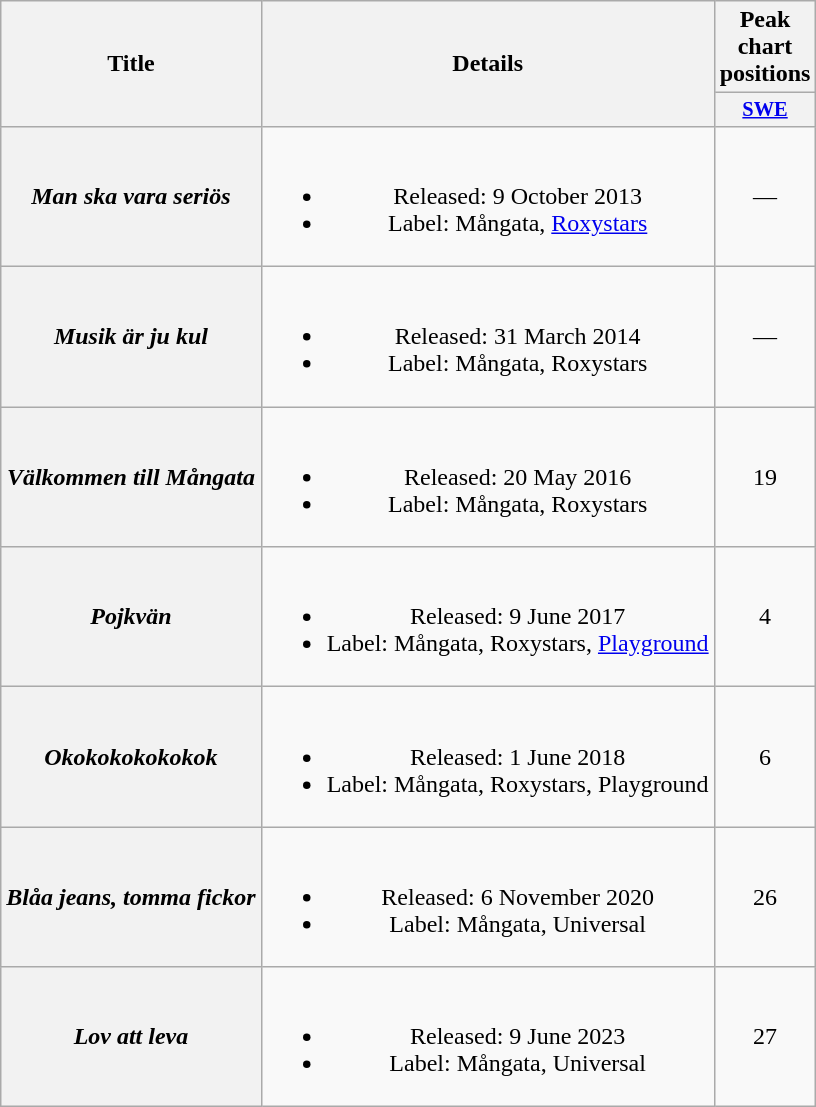<table class="wikitable plainrowheaders" style="text-align:center;">
<tr>
<th scope="col" rowspan="2">Title</th>
<th scope="col" rowspan="2">Details</th>
<th scope="col" colspan="1">Peak chart positions</th>
</tr>
<tr>
<th scope="col" style="width:3em;font-size:85%;"><a href='#'>SWE</a><br></th>
</tr>
<tr>
<th scope="row"><em>Man ska vara seriös</em></th>
<td><br><ul><li>Released: 9 October 2013</li><li>Label: Mångata, <a href='#'>Roxystars</a></li></ul></td>
<td>—</td>
</tr>
<tr>
<th scope="row"><em>Musik är ju kul</em></th>
<td><br><ul><li>Released: 31 March 2014</li><li>Label: Mångata, Roxystars</li></ul></td>
<td>—</td>
</tr>
<tr>
<th scope="row"><em>Välkommen till Mångata</em></th>
<td><br><ul><li>Released: 20 May 2016</li><li>Label: Mångata, Roxystars</li></ul></td>
<td>19</td>
</tr>
<tr>
<th scope="row"><em>Pojkvän</em></th>
<td><br><ul><li>Released: 9 June 2017</li><li>Label: Mångata, Roxystars, <a href='#'>Playground</a></li></ul></td>
<td>4</td>
</tr>
<tr>
<th scope="row"><em>Okokokokokokok</em></th>
<td><br><ul><li>Released: 1 June 2018</li><li>Label: Mångata, Roxystars, Playground</li></ul></td>
<td>6</td>
</tr>
<tr>
<th scope="row"><em>Blåa jeans, tomma fickor</em></th>
<td><br><ul><li>Released: 6 November 2020</li><li>Label: Mångata, Universal</li></ul></td>
<td>26</td>
</tr>
<tr>
<th scope="row"><em>Lov att leva</em></th>
<td><br><ul><li>Released: 9 June 2023</li><li>Label: Mångata, Universal</li></ul></td>
<td>27<br></td>
</tr>
</table>
